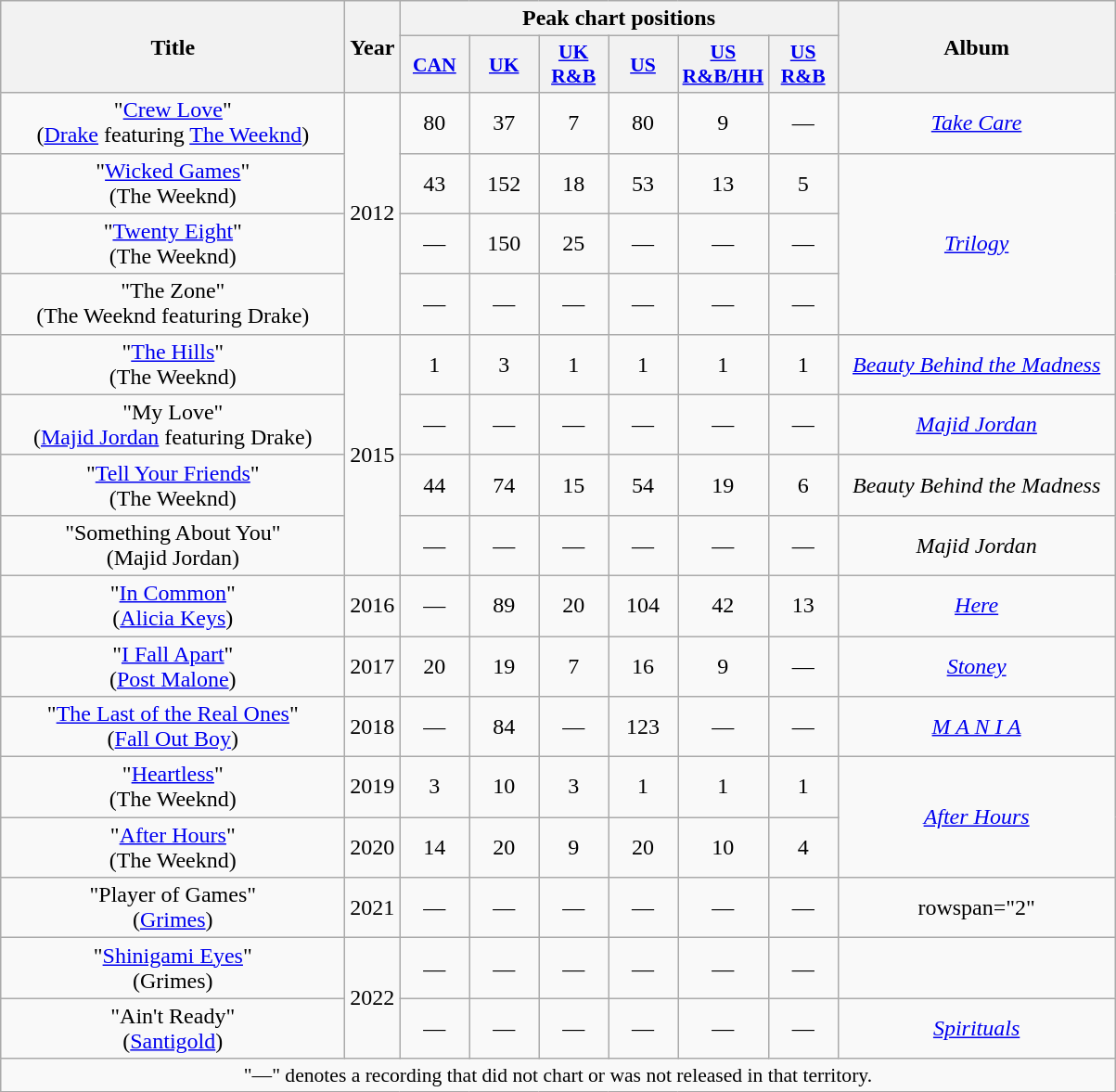<table class="wikitable plainrowheaders" style="text-align:center;">
<tr>
<th scope="col" rowspan="2" style="width:15em;">Title</th>
<th scope="col" rowspan="2">Year</th>
<th scope="col" colspan="6">Peak chart positions</th>
<th scope="col" rowspan="2" style="width:12em;">Album</th>
</tr>
<tr>
<th scope="col" style="width:3em;font-size:90%;"><a href='#'>CAN</a></th>
<th scope="col" style="width:3em;font-size:90%;"><a href='#'>UK</a></th>
<th scope="col" style="width:3em;font-size:90%;"><a href='#'>UK R&B</a></th>
<th scope="col" style="width:3em;font-size:90%;"><a href='#'>US</a></th>
<th scope="col" style="width:3em;font-size:90%;"><a href='#'>US R&B/HH</a></th>
<th scope="col" style="width:3em;font-size:90%;"><a href='#'>US R&B</a></th>
</tr>
<tr>
<td scope="row">"<a href='#'>Crew Love</a>"<br><span>(<a href='#'>Drake</a> featuring <a href='#'>The Weeknd</a>)</span></td>
<td rowspan="4">2012</td>
<td>80</td>
<td>37</td>
<td>7</td>
<td>80</td>
<td>9</td>
<td>—</td>
<td><em><a href='#'>Take Care</a></em></td>
</tr>
<tr>
<td scope="row">"<a href='#'>Wicked Games</a>"<br><span>(The Weeknd)</span></td>
<td>43</td>
<td>152</td>
<td>18</td>
<td>53</td>
<td>13</td>
<td>5</td>
<td rowspan="3"><em><a href='#'>Trilogy</a></em></td>
</tr>
<tr>
<td scope="row">"<a href='#'>Twenty Eight</a>"<br><span>(The Weeknd)</span></td>
<td>—</td>
<td>150</td>
<td>25</td>
<td>—</td>
<td>—</td>
<td>—</td>
</tr>
<tr>
<td scope="row">"The Zone"<br><span>(The Weeknd featuring Drake)</span></td>
<td>—</td>
<td>—</td>
<td>—</td>
<td>—</td>
<td>—</td>
<td>—</td>
</tr>
<tr>
<td scope="row">"<a href='#'>The Hills</a>"<br><span>(The Weeknd)</span></td>
<td rowspan="4">2015</td>
<td>1</td>
<td>3</td>
<td>1</td>
<td>1</td>
<td>1</td>
<td>1</td>
<td><em><a href='#'>Beauty Behind the Madness</a></em></td>
</tr>
<tr>
<td scope="row">"My Love"<br><span>(<a href='#'>Majid Jordan</a> featuring Drake)</span></td>
<td>—</td>
<td>—</td>
<td>—</td>
<td>—</td>
<td>—</td>
<td>—</td>
<td><em><a href='#'>Majid Jordan</a></em></td>
</tr>
<tr>
<td scope="row">"<a href='#'>Tell Your Friends</a>"<br><span>(The Weeknd)</span></td>
<td>44</td>
<td>74</td>
<td>15</td>
<td>54</td>
<td>19</td>
<td>6</td>
<td><em>Beauty Behind the Madness</em></td>
</tr>
<tr>
<td scope="row">"Something About You"<br><span>(Majid Jordan)</span></td>
<td>—</td>
<td>—</td>
<td>—</td>
<td>—</td>
<td>—</td>
<td>—</td>
<td><em>Majid Jordan</em></td>
</tr>
<tr>
<td scope="row">"<a href='#'>In Common</a>"<br><span>(<a href='#'>Alicia Keys</a>)</span></td>
<td>2016</td>
<td>—</td>
<td>89</td>
<td>20</td>
<td>104</td>
<td>42</td>
<td>13</td>
<td><em><a href='#'>Here</a></em></td>
</tr>
<tr>
<td scope="row">"<a href='#'>I Fall Apart</a>"<br><span>(<a href='#'>Post Malone</a>)</span></td>
<td>2017</td>
<td>20</td>
<td>19</td>
<td>7</td>
<td>16</td>
<td>9</td>
<td>—</td>
<td><em><a href='#'>Stoney</a></em></td>
</tr>
<tr>
<td scope="row">"<a href='#'>The Last of the Real Ones</a>"<br><span>(<a href='#'>Fall Out Boy</a>)</span></td>
<td>2018</td>
<td>—</td>
<td>84</td>
<td>—</td>
<td>123</td>
<td>—</td>
<td>—</td>
<td><em><a href='#'>M A N I A</a></em></td>
</tr>
<tr>
<td scope="row">"<a href='#'>Heartless</a>"<br><span>(The Weeknd)</span></td>
<td>2019</td>
<td>3</td>
<td>10</td>
<td>3</td>
<td>1</td>
<td>1</td>
<td>1</td>
<td rowspan="2"><em><a href='#'>After Hours</a></em></td>
</tr>
<tr>
<td>"<a href='#'>After Hours</a>"<br><span>(The Weeknd)</span></td>
<td>2020</td>
<td>14</td>
<td>20</td>
<td>9</td>
<td>20</td>
<td>10</td>
<td>4</td>
</tr>
<tr>
<td scope="row">"Player of Games"<br><span>(<a href='#'>Grimes</a>)</span></td>
<td>2021</td>
<td>—</td>
<td>—</td>
<td>—</td>
<td>—</td>
<td>—</td>
<td>—</td>
<td>rowspan="2" </td>
</tr>
<tr>
<td>"<a href='#'>Shinigami Eyes</a>"<br><span>(Grimes)</span></td>
<td rowspan="2">2022</td>
<td>—</td>
<td>—</td>
<td>—</td>
<td>—</td>
<td>—</td>
<td>—</td>
</tr>
<tr>
<td>"Ain't Ready"<br><span>(<a href='#'>Santigold</a>)</span></td>
<td>—</td>
<td>—</td>
<td>—</td>
<td>—</td>
<td>—</td>
<td>—</td>
<td><em><a href='#'>Spirituals</a></em></td>
</tr>
<tr>
<td colspan="9" style="font-size:90%">"—" denotes a recording that did not chart or was not released in that territory.</td>
</tr>
</table>
